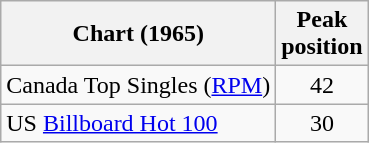<table class="wikitable sortable">
<tr>
<th>Chart (1965)</th>
<th>Peak<br>position</th>
</tr>
<tr>
<td>Canada Top Singles (<a href='#'>RPM</a>)</td>
<td align="center">42</td>
</tr>
<tr>
<td>US <a href='#'>Billboard Hot 100</a></td>
<td align="center">30</td>
</tr>
</table>
